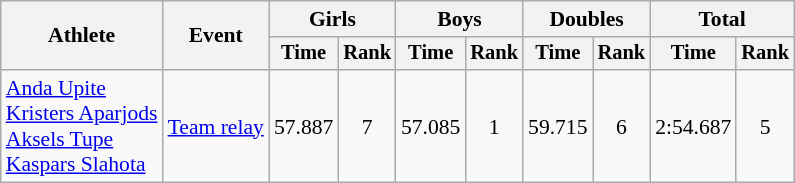<table class="wikitable" style="font-size:90%">
<tr>
<th rowspan="2">Athlete</th>
<th rowspan="2">Event</th>
<th colspan=2>Girls</th>
<th colspan=2>Boys</th>
<th colspan=2>Doubles</th>
<th colspan=2>Total</th>
</tr>
<tr style="font-size:95%">
<th>Time</th>
<th>Rank</th>
<th>Time</th>
<th>Rank</th>
<th>Time</th>
<th>Rank</th>
<th>Time</th>
<th>Rank</th>
</tr>
<tr align=center>
<td align=left><a href='#'>Anda Upite</a><br><a href='#'>Kristers Aparjods</a><br><a href='#'>Aksels Tupe</a><br><a href='#'>Kaspars Slahota</a></td>
<td align=left><a href='#'>Team relay</a></td>
<td>57.887</td>
<td>7</td>
<td>57.085</td>
<td>1</td>
<td>59.715</td>
<td>6</td>
<td>2:54.687</td>
<td>5</td>
</tr>
</table>
